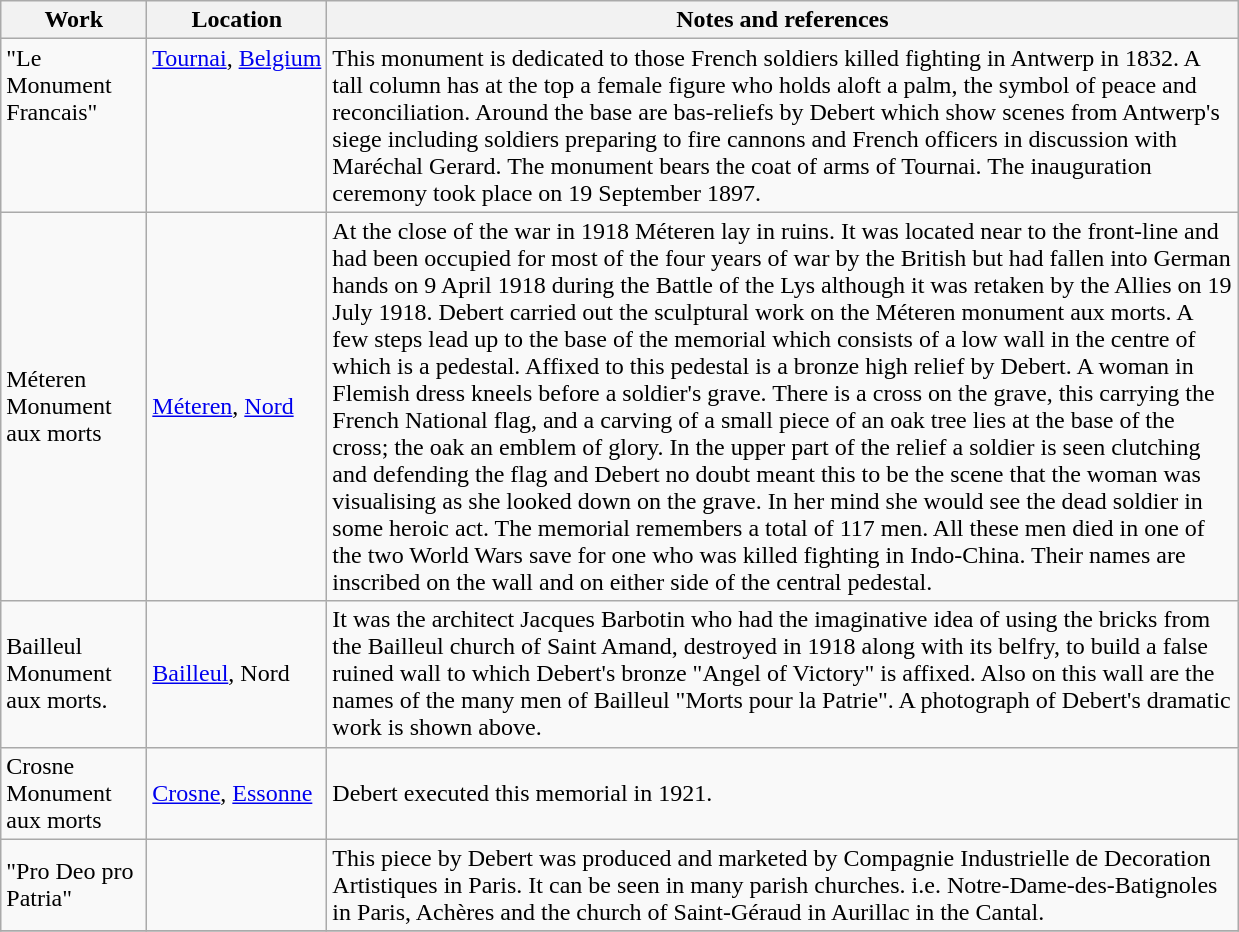<table class="wikitable sortable">
<tr>
<th style="width:90px">Work</th>
<th style="width=:100px">Location</th>
<th style="width:600px" class="unsortable">Notes and references</th>
</tr>
<tr valign="top">
<td>"Le Monument Francais"</td>
<td><a href='#'>Tournai</a>, <a href='#'>Belgium</a></td>
<td>This monument is dedicated to those French soldiers killed fighting in Antwerp in 1832.  A tall column has at the top a female figure who holds aloft a palm, the symbol of peace and reconciliation.  Around the base are bas-reliefs by Debert which show scenes from Antwerp's siege including soldiers preparing to fire cannons and French officers in discussion with Maréchal Gerard.  The monument bears the coat of arms of Tournai.   The inauguration ceremony took place on 19 September 1897.</td>
</tr>
<tr>
<td>Méteren Monument aux morts</td>
<td><a href='#'>Méteren</a>, <a href='#'>Nord</a></td>
<td>At the close of the war in 1918 Méteren lay in ruins.  It was located near to the front-line and had been occupied for most of the four years of war by the British but had fallen into German hands on 9 April 1918 during the Battle of the Lys although it was retaken by the Allies on 19 July 1918.  Debert carried out the sculptural work on the Méteren monument aux morts.  A few steps lead up to the base of the memorial which consists of a low wall in the centre of which is a pedestal.    Affixed to this pedestal is a bronze high relief by Debert.    A  woman in Flemish dress kneels before a soldier's grave. There is a cross on the grave, this carrying the French National flag, and a carving of a small piece of an oak tree lies at the base of the cross; the oak an emblem of glory. In the upper part of the relief a soldier is seen clutching and defending the flag and Debert no doubt meant this to be the scene that the woman was visualising as she looked down on the grave.  In her mind she would see the dead soldier in some heroic act.   The memorial remembers a total of 117 men.  All these men died in one of the two World Wars save for one who was killed fighting in Indo-China. Their names are inscribed on the wall and on either side of the central pedestal.</td>
</tr>
<tr>
<td>Bailleul Monument aux morts.</td>
<td><a href='#'>Bailleul</a>, Nord</td>
<td>It was the architect Jacques Barbotin who had the imaginative idea of using the bricks from the Bailleul church of Saint Amand, destroyed in 1918 along with its belfry, to build a false ruined wall to which Debert's  bronze "Angel  of Victory" is affixed. Also on this wall are the names of the many men of Bailleul "Morts pour la Patrie".  A photograph of Debert's dramatic work is shown above.</td>
</tr>
<tr>
<td>Crosne Monument aux morts</td>
<td><a href='#'>Crosne</a>, <a href='#'>Essonne</a></td>
<td>Debert executed this memorial in 1921.</td>
</tr>
<tr>
<td>"Pro Deo pro Patria"</td>
<td></td>
<td>This piece by Debert was produced and marketed by Compagnie Industrielle de Decoration Artistiques in Paris. It can be seen in many parish churches. i.e. Notre-Dame-des-Batignoles in Paris, Achères and the church of Saint-Géraud in Aurillac in the Cantal.</td>
</tr>
<tr>
</tr>
</table>
